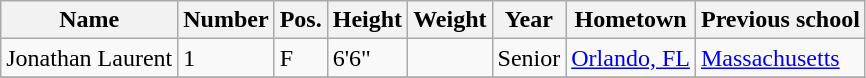<table class="wikitable sortable" border="1">
<tr>
<th>Name</th>
<th>Number</th>
<th>Pos.</th>
<th>Height</th>
<th>Weight</th>
<th>Year</th>
<th>Hometown</th>
<th class="unsortable">Previous school</th>
</tr>
<tr>
<td>Jonathan Laurent</td>
<td>1</td>
<td>F</td>
<td>6'6"</td>
<td></td>
<td>Senior</td>
<td><a href='#'>Orlando, FL</a></td>
<td><a href='#'>Massachusetts</a></td>
</tr>
<tr>
</tr>
</table>
